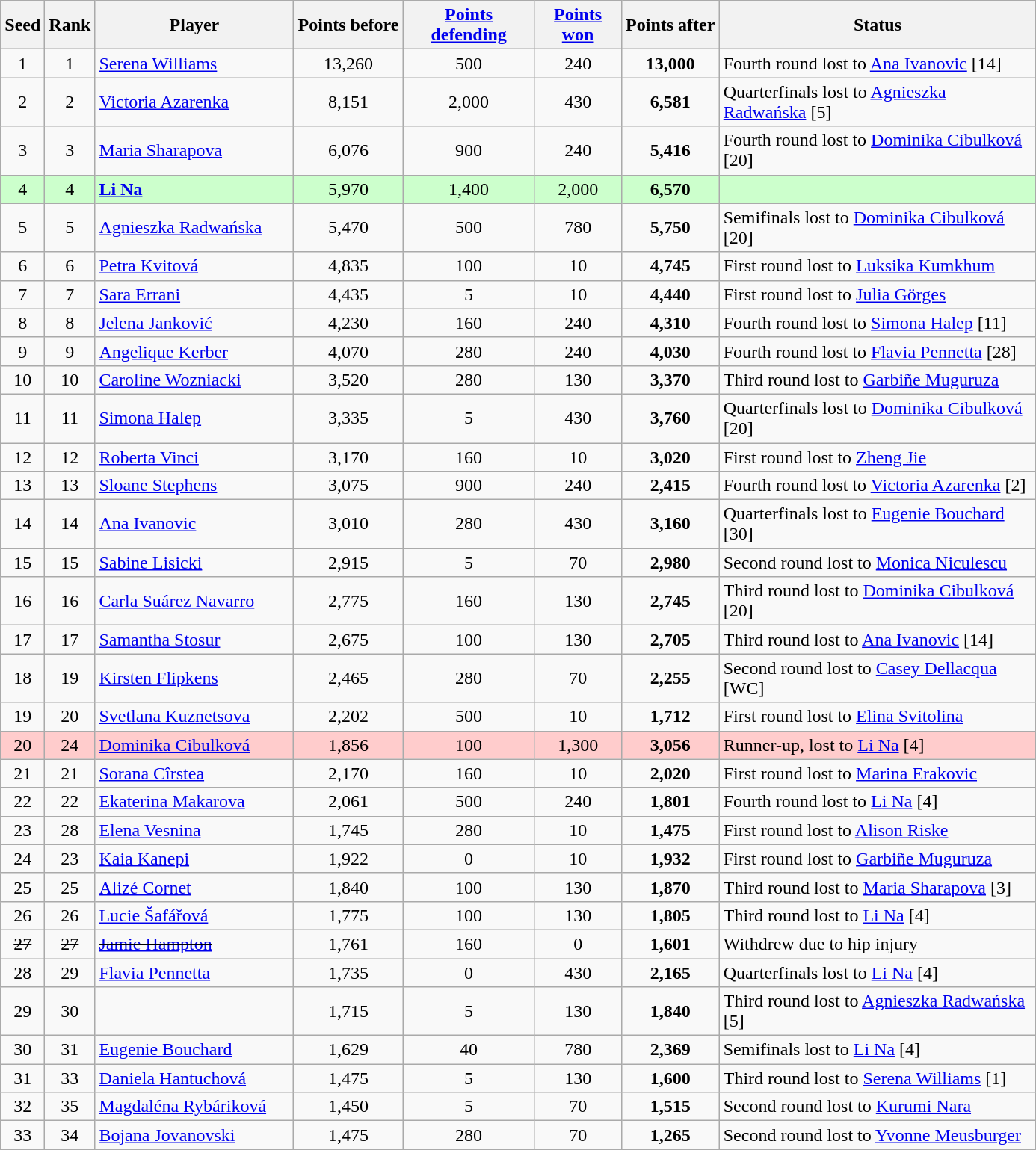<table class="wikitable sortable" style="text-align:center;">
<tr>
<th style="width:30px;">Seed</th>
<th style="width:30px;">Rank</th>
<th style="width:170px;">Player</th>
<th style="width:90px;">Points before</th>
<th style="width:110px;"><a href='#'>Points defending</a></th>
<th style="width:70px;"><a href='#'>Points won</a></th>
<th style="width:80px;">Points after</th>
<th style="width:275px;">Status</th>
</tr>
<tr>
<td>1</td>
<td>1</td>
<td align="left"> <a href='#'>Serena Williams</a></td>
<td>13,260</td>
<td>500</td>
<td>240</td>
<td><strong>13,000</strong></td>
<td align="left">Fourth round lost to  <a href='#'>Ana Ivanovic</a> [14]</td>
</tr>
<tr>
<td>2</td>
<td>2</td>
<td align="left"> <a href='#'>Victoria Azarenka</a></td>
<td>8,151</td>
<td>2,000</td>
<td>430</td>
<td><strong>6,581</strong></td>
<td align="left">Quarterfinals lost to  <a href='#'>Agnieszka Radwańska</a> [5]</td>
</tr>
<tr>
<td>3</td>
<td>3</td>
<td align="left"> <a href='#'>Maria Sharapova</a></td>
<td>6,076</td>
<td>900</td>
<td>240</td>
<td><strong>5,416</strong></td>
<td align="left">Fourth round lost to  <a href='#'>Dominika Cibulková</a> [20]</td>
</tr>
<tr style="background:#cfc;">
<td>4</td>
<td>4</td>
<td align="left"> <strong><a href='#'>Li Na</a></strong></td>
<td>5,970</td>
<td>1,400</td>
<td>2,000</td>
<td><strong>6,570</strong></td>
<td align="left"></td>
</tr>
<tr>
<td>5</td>
<td>5</td>
<td align="left"> <a href='#'>Agnieszka Radwańska</a></td>
<td>5,470</td>
<td>500</td>
<td>780</td>
<td><strong>5,750</strong></td>
<td align="left">Semifinals lost to  <a href='#'>Dominika Cibulková</a> [20]</td>
</tr>
<tr>
<td>6</td>
<td>6</td>
<td align="left"> <a href='#'>Petra Kvitová</a></td>
<td>4,835</td>
<td>100</td>
<td>10</td>
<td><strong>4,745</strong></td>
<td align="left">First round lost to  <a href='#'>Luksika Kumkhum</a></td>
</tr>
<tr>
<td>7</td>
<td>7</td>
<td align="left"> <a href='#'>Sara Errani</a></td>
<td>4,435</td>
<td>5</td>
<td>10</td>
<td><strong>4,440</strong></td>
<td align="left">First round lost to  <a href='#'>Julia Görges</a></td>
</tr>
<tr>
<td>8</td>
<td>8</td>
<td align="left"> <a href='#'>Jelena Janković</a></td>
<td>4,230</td>
<td>160</td>
<td>240</td>
<td><strong>4,310</strong></td>
<td align="left">Fourth round lost to  <a href='#'>Simona Halep</a> [11]</td>
</tr>
<tr>
<td>9</td>
<td>9</td>
<td align="left"> <a href='#'>Angelique Kerber</a></td>
<td>4,070</td>
<td>280</td>
<td>240</td>
<td><strong>4,030</strong></td>
<td align="left">Fourth round lost to  <a href='#'>Flavia Pennetta</a> [28]</td>
</tr>
<tr>
<td>10</td>
<td>10</td>
<td align="left"> <a href='#'>Caroline Wozniacki</a></td>
<td>3,520</td>
<td>280</td>
<td>130</td>
<td><strong>3,370</strong></td>
<td align="left">Third round lost to  <a href='#'>Garbiñe Muguruza</a></td>
</tr>
<tr>
<td>11</td>
<td>11</td>
<td align="left"> <a href='#'>Simona Halep</a></td>
<td>3,335</td>
<td>5</td>
<td>430</td>
<td><strong>3,760</strong></td>
<td align="left">Quarterfinals lost to  <a href='#'>Dominika Cibulková</a> [20]</td>
</tr>
<tr>
<td>12</td>
<td>12</td>
<td align="left"> <a href='#'>Roberta Vinci</a></td>
<td>3,170</td>
<td>160</td>
<td>10</td>
<td><strong>3,020</strong></td>
<td align="left">First round lost to  <a href='#'>Zheng Jie</a></td>
</tr>
<tr>
<td>13</td>
<td>13</td>
<td align="left"> <a href='#'>Sloane Stephens</a></td>
<td>3,075</td>
<td>900</td>
<td>240</td>
<td><strong>2,415</strong></td>
<td align="left">Fourth round lost to  <a href='#'>Victoria Azarenka</a> [2]</td>
</tr>
<tr>
<td>14</td>
<td>14</td>
<td align="left"> <a href='#'>Ana Ivanovic</a></td>
<td>3,010</td>
<td>280</td>
<td>430</td>
<td><strong>3,160</strong></td>
<td align="left">Quarterfinals lost to  <a href='#'>Eugenie Bouchard</a> [30]</td>
</tr>
<tr>
<td>15</td>
<td>15</td>
<td align="left"> <a href='#'>Sabine Lisicki</a></td>
<td>2,915</td>
<td>5</td>
<td>70</td>
<td><strong>2,980</strong></td>
<td align="left">Second round lost to  <a href='#'>Monica Niculescu</a></td>
</tr>
<tr>
<td>16</td>
<td>16</td>
<td align="left"> <a href='#'>Carla Suárez Navarro</a></td>
<td>2,775</td>
<td>160</td>
<td>130</td>
<td><strong>2,745</strong></td>
<td align="left">Third round lost to  <a href='#'>Dominika Cibulková</a> [20]</td>
</tr>
<tr>
<td>17</td>
<td>17</td>
<td align="left"> <a href='#'>Samantha Stosur</a></td>
<td>2,675</td>
<td>100</td>
<td>130</td>
<td><strong>2,705</strong></td>
<td align="left">Third round lost to  <a href='#'>Ana Ivanovic</a> [14]</td>
</tr>
<tr>
<td>18</td>
<td>19</td>
<td align="left"> <a href='#'>Kirsten Flipkens</a></td>
<td>2,465</td>
<td>280</td>
<td>70</td>
<td><strong>2,255</strong></td>
<td align="left">Second round lost to  <a href='#'>Casey Dellacqua</a> [WC]</td>
</tr>
<tr>
<td>19</td>
<td>20</td>
<td align="left"> <a href='#'>Svetlana Kuznetsova</a></td>
<td>2,202</td>
<td>500</td>
<td>10</td>
<td><strong>1,712</strong></td>
<td align="left">First round lost to  <a href='#'>Elina Svitolina</a></td>
</tr>
<tr style="background:#fcc;">
<td>20</td>
<td>24</td>
<td align="left"> <a href='#'>Dominika Cibulková</a></td>
<td>1,856</td>
<td>100</td>
<td>1,300</td>
<td><strong>3,056</strong></td>
<td align="left">Runner-up, lost to  <a href='#'>Li Na</a> [4]</td>
</tr>
<tr>
<td>21</td>
<td>21</td>
<td align="left"> <a href='#'>Sorana Cîrstea</a></td>
<td>2,170</td>
<td>160</td>
<td>10</td>
<td><strong>2,020</strong></td>
<td align="left">First round lost to  <a href='#'>Marina Erakovic</a></td>
</tr>
<tr>
<td>22</td>
<td>22</td>
<td align="left"> <a href='#'>Ekaterina Makarova</a></td>
<td>2,061</td>
<td>500</td>
<td>240</td>
<td><strong>1,801</strong></td>
<td align="left">Fourth round lost to  <a href='#'>Li Na</a> [4]</td>
</tr>
<tr>
<td>23</td>
<td>28</td>
<td align="left"> <a href='#'>Elena Vesnina</a></td>
<td>1,745</td>
<td>280</td>
<td>10</td>
<td><strong>1,475</strong></td>
<td align="left">First round lost to  <a href='#'>Alison Riske</a></td>
</tr>
<tr>
<td>24</td>
<td>23</td>
<td align="left"> <a href='#'>Kaia Kanepi</a></td>
<td>1,922</td>
<td>0</td>
<td>10</td>
<td><strong>1,932</strong></td>
<td align="left">First round lost to  <a href='#'>Garbiñe Muguruza</a></td>
</tr>
<tr>
<td>25</td>
<td>25</td>
<td align="left"> <a href='#'>Alizé Cornet</a></td>
<td>1,840</td>
<td>100</td>
<td>130</td>
<td><strong>1,870</strong></td>
<td align="left">Third round lost to  <a href='#'>Maria Sharapova</a> [3]</td>
</tr>
<tr>
<td>26</td>
<td>26</td>
<td align="left"> <a href='#'>Lucie Šafářová</a></td>
<td>1,775</td>
<td>100</td>
<td>130</td>
<td><strong>1,805</strong></td>
<td align="left">Third round lost to  <a href='#'>Li Na</a> [4]</td>
</tr>
<tr>
<td><s>27</s></td>
<td><s>27</s></td>
<td align="left"><s> <a href='#'>Jamie Hampton</a></s></td>
<td>1,761</td>
<td>160</td>
<td>0</td>
<td><strong>1,601</strong></td>
<td align="left">Withdrew due to hip injury</td>
</tr>
<tr>
<td>28</td>
<td>29</td>
<td align="left"> <a href='#'>Flavia Pennetta</a></td>
<td>1,735</td>
<td>0</td>
<td>430</td>
<td><strong>2,165</strong></td>
<td align="left">Quarterfinals lost to  <a href='#'>Li Na</a> [4]</td>
</tr>
<tr>
<td>29</td>
<td>30</td>
<td align="left"></td>
<td>1,715</td>
<td>5</td>
<td>130</td>
<td><strong>1,840</strong></td>
<td align="left">Third round lost to  <a href='#'>Agnieszka Radwańska</a> [5]</td>
</tr>
<tr>
<td>30</td>
<td>31</td>
<td align="left"> <a href='#'>Eugenie Bouchard</a></td>
<td>1,629</td>
<td>40</td>
<td>780</td>
<td><strong>2,369</strong></td>
<td align="left">Semifinals lost to  <a href='#'>Li Na</a> [4]</td>
</tr>
<tr>
<td>31</td>
<td>33</td>
<td align="left"> <a href='#'>Daniela Hantuchová</a></td>
<td>1,475</td>
<td>5</td>
<td>130</td>
<td><strong>1,600</strong></td>
<td align="left">Third round lost to  <a href='#'>Serena Williams</a> [1]</td>
</tr>
<tr>
<td>32</td>
<td>35</td>
<td align="left"> <a href='#'>Magdaléna Rybáriková</a></td>
<td>1,450</td>
<td>5</td>
<td>70</td>
<td><strong>1,515</strong></td>
<td align="left">Second round lost to  <a href='#'>Kurumi Nara</a></td>
</tr>
<tr>
<td>33</td>
<td>34</td>
<td align="left"> <a href='#'>Bojana Jovanovski</a></td>
<td>1,475</td>
<td>280</td>
<td>70</td>
<td><strong>1,265</strong></td>
<td align="left">Second round lost to  <a href='#'>Yvonne Meusburger</a></td>
</tr>
<tr>
</tr>
</table>
